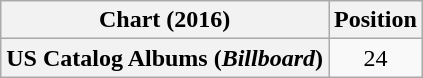<table class="wikitable sortable plainrowheaders" style="text-align:center;">
<tr>
<th scope="col">Chart (2016)</th>
<th scope="col">Position</th>
</tr>
<tr>
<th scope="row">US Catalog Albums (<em>Billboard</em>)</th>
<td style="text-align:center;">24</td>
</tr>
</table>
